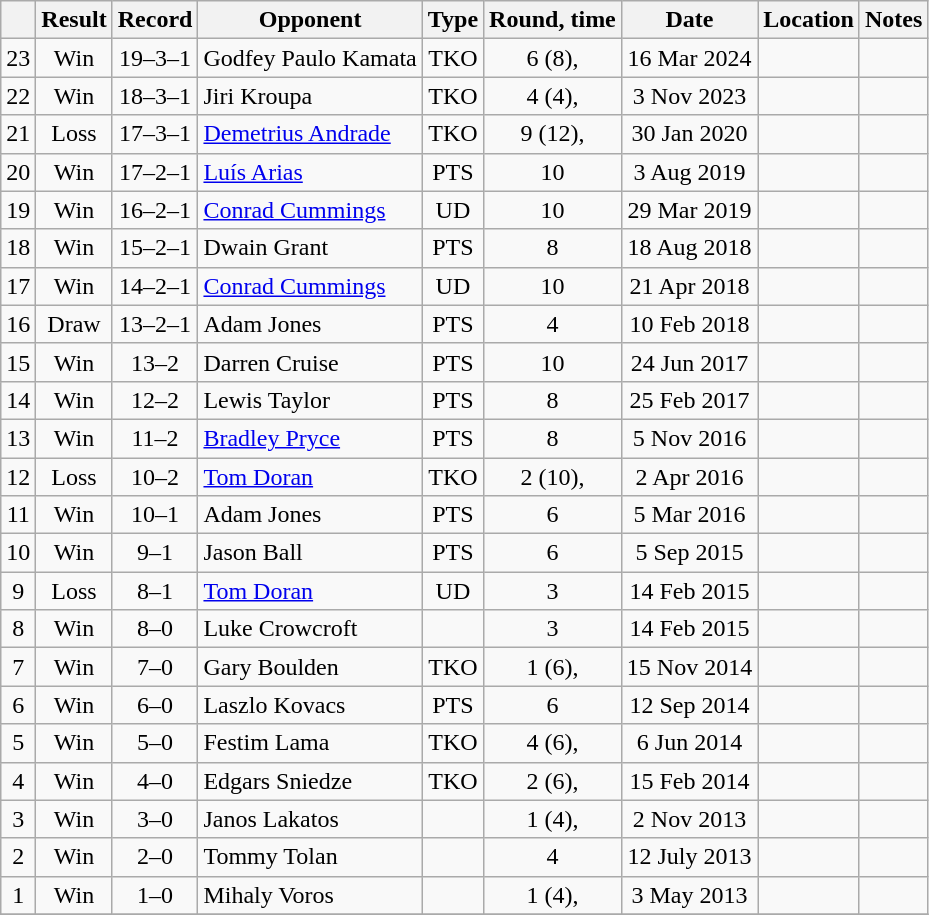<table class="wikitable" style="text-align:center">
<tr>
<th></th>
<th>Result</th>
<th>Record</th>
<th>Opponent</th>
<th>Type</th>
<th>Round, time</th>
<th>Date</th>
<th>Location</th>
<th>Notes</th>
</tr>
<tr>
<td>23</td>
<td>Win</td>
<td>19–3–1</td>
<td align=left>Godfey Paulo Kamata</td>
<td>TKO</td>
<td>6 (8), </td>
<td>16 Mar 2024</td>
<td align=left></td>
<td></td>
</tr>
<tr>
<td>22</td>
<td>Win</td>
<td>18–3–1</td>
<td align=left>Jiri Kroupa</td>
<td>TKO</td>
<td>4 (4), </td>
<td>3 Nov 2023</td>
<td align=left></td>
<td></td>
</tr>
<tr>
<td>21</td>
<td>Loss</td>
<td>17–3–1</td>
<td align=left><a href='#'>Demetrius Andrade</a></td>
<td>TKO</td>
<td>9 (12), </td>
<td>30 Jan 2020</td>
<td align=left></td>
<td align=left></td>
</tr>
<tr>
<td>20</td>
<td>Win</td>
<td>17–2–1</td>
<td align=left><a href='#'>Luís Arias</a></td>
<td>PTS</td>
<td>10</td>
<td>3 Aug 2019</td>
<td align=left></td>
<td></td>
</tr>
<tr>
<td>19</td>
<td>Win</td>
<td>16–2–1</td>
<td align=left><a href='#'>Conrad Cummings</a></td>
<td>UD</td>
<td>10</td>
<td>29 Mar 2019</td>
<td align=left></td>
<td align=left></td>
</tr>
<tr>
<td>18</td>
<td>Win</td>
<td>15–2–1</td>
<td align=left>Dwain Grant</td>
<td>PTS</td>
<td>8</td>
<td>18 Aug 2018</td>
<td align=left></td>
<td></td>
</tr>
<tr>
<td>17</td>
<td>Win</td>
<td>14–2–1</td>
<td align=left><a href='#'>Conrad Cummings</a></td>
<td>UD</td>
<td>10</td>
<td>21 Apr 2018</td>
<td align=left></td>
<td align=left></td>
</tr>
<tr>
<td>16</td>
<td>Draw</td>
<td>13–2–1</td>
<td align=left>Adam Jones</td>
<td>PTS</td>
<td>4</td>
<td>10 Feb 2018</td>
<td align=left></td>
<td></td>
</tr>
<tr>
<td>15</td>
<td>Win</td>
<td>13–2</td>
<td align=left>Darren Cruise</td>
<td>PTS</td>
<td>10</td>
<td>24 Jun 2017</td>
<td align=left></td>
<td align=left></td>
</tr>
<tr>
<td>14</td>
<td>Win</td>
<td>12–2</td>
<td align=left>Lewis Taylor</td>
<td>PTS</td>
<td>8</td>
<td>25 Feb 2017</td>
<td align=left></td>
<td></td>
</tr>
<tr>
<td>13</td>
<td>Win</td>
<td>11–2</td>
<td align=left><a href='#'>Bradley Pryce</a></td>
<td>PTS</td>
<td>8</td>
<td>5 Nov 2016</td>
<td align=left></td>
<td align=left></td>
</tr>
<tr>
<td>12</td>
<td>Loss</td>
<td>10–2</td>
<td align=left><a href='#'>Tom Doran</a></td>
<td>TKO</td>
<td>2 (10), </td>
<td>2 Apr 2016</td>
<td align=left></td>
<td align=left></td>
</tr>
<tr>
<td>11</td>
<td>Win</td>
<td>10–1</td>
<td align=left>Adam Jones</td>
<td>PTS</td>
<td>6</td>
<td>5 Mar 2016</td>
<td align=left></td>
<td></td>
</tr>
<tr>
<td>10</td>
<td>Win</td>
<td>9–1</td>
<td align=left>Jason Ball</td>
<td>PTS</td>
<td>6</td>
<td>5 Sep 2015</td>
<td align=left></td>
<td></td>
</tr>
<tr>
<td>9</td>
<td>Loss</td>
<td>8–1</td>
<td align=left><a href='#'>Tom Doran</a></td>
<td>UD</td>
<td>3</td>
<td>14 Feb 2015</td>
<td align=left></td>
<td align=left></td>
</tr>
<tr>
<td>8</td>
<td>Win</td>
<td>8–0</td>
<td align=left>Luke Crowcroft</td>
<td></td>
<td>3</td>
<td>14 Feb 2015</td>
<td align=left></td>
<td align=left></td>
</tr>
<tr>
<td>7</td>
<td>Win</td>
<td>7–0</td>
<td align=left>Gary Boulden</td>
<td>TKO</td>
<td>1 (6), </td>
<td>15 Nov 2014</td>
<td align=left></td>
<td></td>
</tr>
<tr>
<td>6</td>
<td>Win</td>
<td>6–0</td>
<td align=left>Laszlo Kovacs</td>
<td>PTS</td>
<td>6</td>
<td>12 Sep 2014</td>
<td align=left></td>
<td></td>
</tr>
<tr>
<td>5</td>
<td>Win</td>
<td>5–0</td>
<td align=left>Festim Lama</td>
<td>TKO</td>
<td>4 (6), </td>
<td>6 Jun 2014</td>
<td align=left></td>
<td></td>
</tr>
<tr>
<td>4</td>
<td>Win</td>
<td>4–0</td>
<td align=left>Edgars Sniedze</td>
<td>TKO</td>
<td>2 (6), </td>
<td>15 Feb 2014</td>
<td align=left></td>
<td></td>
</tr>
<tr>
<td>3</td>
<td>Win</td>
<td>3–0</td>
<td align=left>Janos Lakatos</td>
<td></td>
<td>1 (4), </td>
<td>2 Nov 2013</td>
<td align=left></td>
<td></td>
</tr>
<tr>
<td>2</td>
<td>Win</td>
<td>2–0</td>
<td align=left>Tommy Tolan</td>
<td></td>
<td>4</td>
<td>12 July 2013</td>
<td align=left></td>
<td></td>
</tr>
<tr>
<td>1</td>
<td>Win</td>
<td>1–0</td>
<td align=left>Mihaly Voros</td>
<td></td>
<td>1 (4), </td>
<td>3 May 2013</td>
<td align=left></td>
<td></td>
</tr>
<tr>
</tr>
</table>
